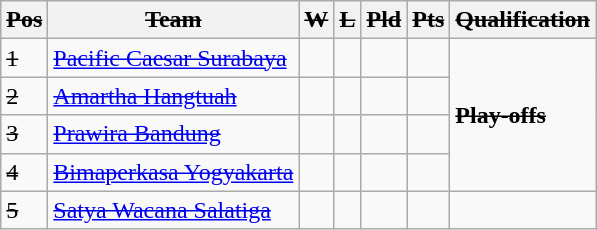<table class="wikitable">
<tr>
<th><s>Pos</s></th>
<th><s>Team</s></th>
<th><s>W</s></th>
<th><s>L</s></th>
<th><s>Pld</s></th>
<th><s>Pts</s></th>
<th><s>Qualification</s></th>
</tr>
<tr>
<td><s>1</s></td>
<td><a href='#'><s>Pacific Caesar Surabaya</s></a></td>
<td></td>
<td></td>
<td></td>
<td></td>
<td rowspan="4"><strong><s>Play-offs</s></strong></td>
</tr>
<tr>
<td><s>2</s></td>
<td><a href='#'><s>Amartha Hangtuah</s></a></td>
<td></td>
<td></td>
<td></td>
<td></td>
</tr>
<tr>
<td><s>3</s></td>
<td><a href='#'><s>Prawira Bandung</s></a></td>
<td></td>
<td></td>
<td></td>
<td></td>
</tr>
<tr>
<td><s>4</s></td>
<td><a href='#'><s>Bimaperkasa Yogyakarta</s></a></td>
<td></td>
<td></td>
<td></td>
<td></td>
</tr>
<tr>
<td><s>5</s></td>
<td><a href='#'><s>Satya Wacana Salatiga</s></a></td>
<td></td>
<td></td>
<td></td>
<td></td>
<td></td>
</tr>
</table>
